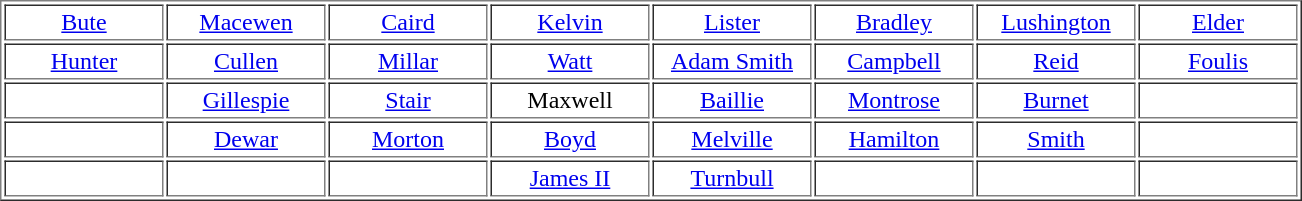<table border="1" cellpadding="2" align="center">
<tr>
<td width="100" align="center"><a href='#'>Bute</a></td>
<td width="100" align="center"><a href='#'>Macewen</a></td>
<td width="100" align="center"><a href='#'>Caird</a></td>
<td width="100" align="center"><a href='#'>Kelvin</a></td>
<td width="100" align="center"><a href='#'>Lister</a></td>
<td width="100" align="center"><a href='#'>Bradley</a></td>
<td width="100" align="center"><a href='#'>Lushington</a></td>
<td width="100" align="center"><a href='#'>Elder</a></td>
</tr>
<tr>
<td align="center"><a href='#'>Hunter</a></td>
<td align="center"><a href='#'>Cullen</a></td>
<td align="center"><a href='#'>Millar</a></td>
<td align="center"><a href='#'>Watt</a></td>
<td align="center"><a href='#'>Adam Smith</a></td>
<td align="center"><a href='#'>Campbell</a></td>
<td align="center"><a href='#'>Reid</a></td>
<td align="center"><a href='#'>Foulis</a></td>
</tr>
<tr>
<td></td>
<td align="center"><a href='#'>Gillespie</a></td>
<td align="center"><a href='#'>Stair</a></td>
<td align="center">Maxwell</td>
<td align="center"><a href='#'>Baillie</a></td>
<td align="center"><a href='#'>Montrose</a></td>
<td align="center"><a href='#'>Burnet</a></td>
<td></td>
</tr>
<tr>
<td></td>
<td align="center"><a href='#'>Dewar</a></td>
<td align="center"><a href='#'>Morton</a></td>
<td align="center"><a href='#'>Boyd</a></td>
<td align="center"><a href='#'>Melville</a></td>
<td align="center"><a href='#'>Hamilton</a></td>
<td align="center"><a href='#'>Smith</a></td>
<td></td>
</tr>
<tr>
<td></td>
<td></td>
<td></td>
<td align="center"><a href='#'>James II</a></td>
<td align="center"><a href='#'>Turnbull</a></td>
<td></td>
<td></td>
<td></td>
</tr>
</table>
